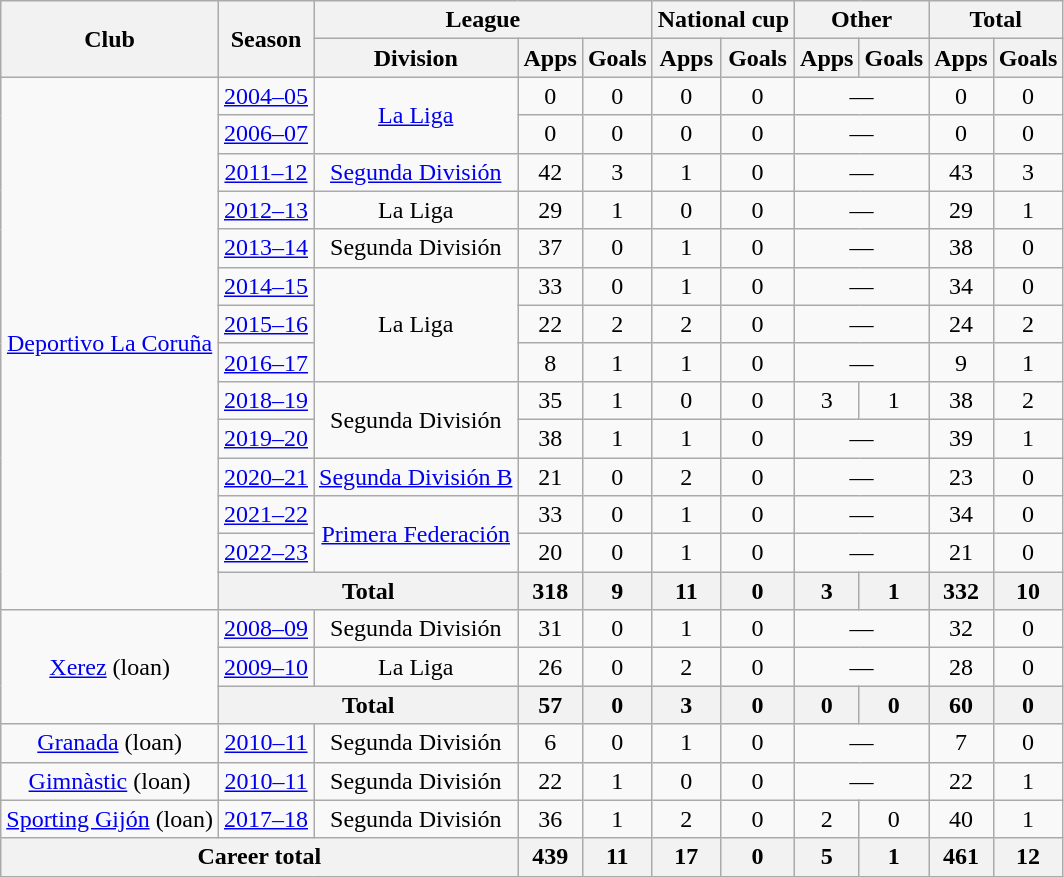<table class="wikitable" style="text-align:center">
<tr>
<th rowspan="2">Club</th>
<th rowspan="2">Season</th>
<th colspan="3">League</th>
<th colspan="2">National cup</th>
<th colspan="2">Other</th>
<th colspan="2">Total</th>
</tr>
<tr>
<th>Division</th>
<th>Apps</th>
<th>Goals</th>
<th>Apps</th>
<th>Goals</th>
<th>Apps</th>
<th>Goals</th>
<th>Apps</th>
<th>Goals</th>
</tr>
<tr>
<td rowspan="14"><a href='#'>Deportivo La Coruña</a></td>
<td><a href='#'>2004–05</a></td>
<td rowspan="2"><a href='#'>La Liga</a></td>
<td>0</td>
<td>0</td>
<td>0</td>
<td>0</td>
<td colspan="2">—</td>
<td>0</td>
<td>0</td>
</tr>
<tr>
<td><a href='#'>2006–07</a></td>
<td>0</td>
<td>0</td>
<td>0</td>
<td>0</td>
<td colspan="2">—</td>
<td>0</td>
<td>0</td>
</tr>
<tr>
<td><a href='#'>2011–12</a></td>
<td><a href='#'>Segunda División</a></td>
<td>42</td>
<td>3</td>
<td>1</td>
<td>0</td>
<td colspan="2">—</td>
<td>43</td>
<td>3</td>
</tr>
<tr>
<td><a href='#'>2012–13</a></td>
<td>La Liga</td>
<td>29</td>
<td>1</td>
<td>0</td>
<td>0</td>
<td colspan="2">—</td>
<td>29</td>
<td>1</td>
</tr>
<tr>
<td><a href='#'>2013–14</a></td>
<td>Segunda División</td>
<td>37</td>
<td>0</td>
<td>1</td>
<td>0</td>
<td colspan="2">—</td>
<td>38</td>
<td>0</td>
</tr>
<tr>
<td><a href='#'>2014–15</a></td>
<td rowspan="3">La Liga</td>
<td>33</td>
<td>0</td>
<td>1</td>
<td>0</td>
<td colspan="2">—</td>
<td>34</td>
<td>0</td>
</tr>
<tr>
<td><a href='#'>2015–16</a></td>
<td>22</td>
<td>2</td>
<td>2</td>
<td>0</td>
<td colspan="2">—</td>
<td>24</td>
<td>2</td>
</tr>
<tr>
<td><a href='#'>2016–17</a></td>
<td>8</td>
<td>1</td>
<td>1</td>
<td>0</td>
<td colspan="2">—</td>
<td>9</td>
<td>1</td>
</tr>
<tr>
<td><a href='#'>2018–19</a></td>
<td rowspan="2">Segunda División</td>
<td>35</td>
<td>1</td>
<td>0</td>
<td>0</td>
<td>3</td>
<td>1</td>
<td>38</td>
<td>2</td>
</tr>
<tr>
<td><a href='#'>2019–20</a></td>
<td>38</td>
<td>1</td>
<td>1</td>
<td>0</td>
<td colspan="2">—</td>
<td>39</td>
<td>1</td>
</tr>
<tr>
<td><a href='#'>2020–21</a></td>
<td><a href='#'>Segunda División B</a></td>
<td>21</td>
<td>0</td>
<td>2</td>
<td>0</td>
<td colspan="2">—</td>
<td>23</td>
<td>0</td>
</tr>
<tr>
<td><a href='#'>2021–22</a></td>
<td rowspan="2"><a href='#'>Primera Federación</a></td>
<td>33</td>
<td>0</td>
<td>1</td>
<td>0</td>
<td colspan="2">—</td>
<td>34</td>
<td>0</td>
</tr>
<tr>
<td><a href='#'>2022–23</a></td>
<td>20</td>
<td>0</td>
<td>1</td>
<td>0</td>
<td colspan="2">—</td>
<td>21</td>
<td>0</td>
</tr>
<tr>
<th colspan="2">Total</th>
<th>318</th>
<th>9</th>
<th>11</th>
<th>0</th>
<th>3</th>
<th>1</th>
<th>332</th>
<th>10</th>
</tr>
<tr>
<td rowspan="3"><a href='#'>Xerez</a> (loan)</td>
<td><a href='#'>2008–09</a></td>
<td>Segunda División</td>
<td>31</td>
<td>0</td>
<td>1</td>
<td>0</td>
<td colspan="2">—</td>
<td>32</td>
<td>0</td>
</tr>
<tr>
<td><a href='#'>2009–10</a></td>
<td>La Liga</td>
<td>26</td>
<td>0</td>
<td>2</td>
<td>0</td>
<td colspan="2">—</td>
<td>28</td>
<td>0</td>
</tr>
<tr>
<th colspan="2">Total</th>
<th>57</th>
<th>0</th>
<th>3</th>
<th>0</th>
<th>0</th>
<th>0</th>
<th>60</th>
<th>0</th>
</tr>
<tr>
<td><a href='#'>Granada</a> (loan)</td>
<td><a href='#'>2010–11</a></td>
<td>Segunda División</td>
<td>6</td>
<td>0</td>
<td>1</td>
<td>0</td>
<td colspan="2">—</td>
<td>7</td>
<td>0</td>
</tr>
<tr>
<td><a href='#'>Gimnàstic</a> (loan)</td>
<td><a href='#'>2010–11</a></td>
<td>Segunda División</td>
<td>22</td>
<td>1</td>
<td>0</td>
<td>0</td>
<td colspan="2">—</td>
<td>22</td>
<td>1</td>
</tr>
<tr>
<td><a href='#'>Sporting Gijón</a> (loan)</td>
<td><a href='#'>2017–18</a></td>
<td>Segunda División</td>
<td>36</td>
<td>1</td>
<td>2</td>
<td>0</td>
<td>2</td>
<td>0</td>
<td>40</td>
<td>1</td>
</tr>
<tr>
<th colspan="3">Career total</th>
<th>439</th>
<th>11</th>
<th>17</th>
<th>0</th>
<th>5</th>
<th>1</th>
<th>461</th>
<th>12</th>
</tr>
</table>
